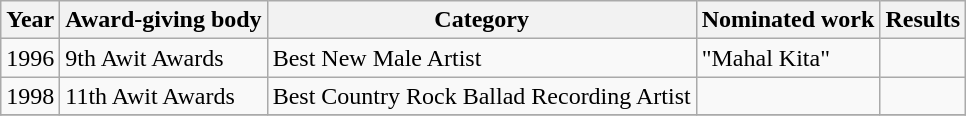<table class="wikitable">
<tr>
<th>Year</th>
<th>Award-giving body</th>
<th>Category</th>
<th>Nominated work</th>
<th>Results</th>
</tr>
<tr>
<td>1996</td>
<td>9th Awit Awards</td>
<td>Best New Male Artist</td>
<td>"Mahal Kita"</td>
<td></td>
</tr>
<tr>
<td>1998</td>
<td>11th Awit Awards</td>
<td>Best Country Rock Ballad Recording Artist</td>
<td></td>
<td></td>
</tr>
<tr>
</tr>
</table>
